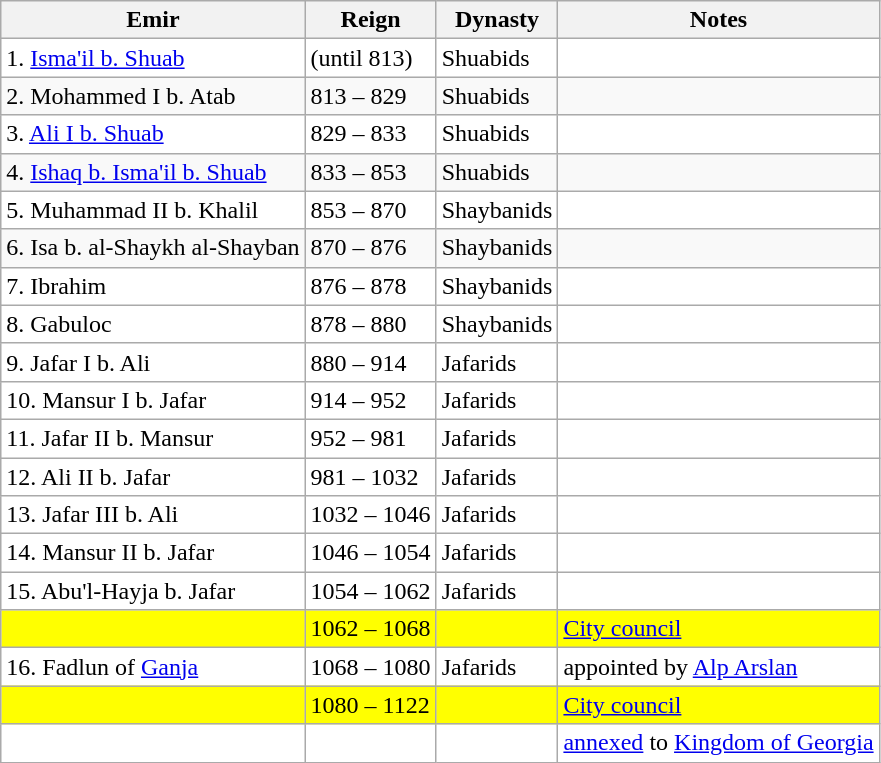<table class="wikitable sortable">
<tr>
<th>Emir</th>
<th>Reign</th>
<th>Dynasty</th>
<th>Notes</th>
</tr>
<tr style="background:#fff;">
<td>1. <a href='#'>Isma'il b. Shuab</a></td>
<td>(until 813)</td>
<td>Shuabids</td>
<td></td>
</tr>
<tr>
<td>2. Mohammed I b. Atab</td>
<td>813 – 829</td>
<td>Shuabids</td>
<td></td>
</tr>
<tr style="background:#fff;">
<td>3. <a href='#'>Ali I b. Shuab</a></td>
<td>829 – 833</td>
<td>Shuabids</td>
<td></td>
</tr>
<tr>
<td>4. <a href='#'>Ishaq b. Isma'il b. Shuab</a></td>
<td>833 – 853</td>
<td>Shuabids</td>
<td></td>
</tr>
<tr style="background:#fff;">
<td>5. Muhammad II b. Khalil</td>
<td>853 – 870</td>
<td>Shaybanids</td>
<td></td>
</tr>
<tr>
<td>6. Isa b. al-Shaykh al-Shayban</td>
<td>870 – 876</td>
<td>Shaybanids</td>
<td></td>
</tr>
<tr style="background:#fff;">
<td>7. Ibrahim</td>
<td>876 – 878</td>
<td>Shaybanids</td>
<td></td>
</tr>
<tr style="background:#fff;">
<td>8. Gabuloc</td>
<td>878 – 880</td>
<td>Shaybanids</td>
<td></td>
</tr>
<tr style="background:#fff;">
<td>9. Jafar I b. Ali</td>
<td>880 – 914</td>
<td>Jafarids</td>
<td></td>
</tr>
<tr style="background:#fff;">
<td>10. Mansur I b. Jafar</td>
<td>914 – 952</td>
<td>Jafarids</td>
<td></td>
</tr>
<tr style="background:#fff;">
<td>11. Jafar II b. Mansur</td>
<td>952 – 981</td>
<td>Jafarids</td>
<td></td>
</tr>
<tr style="background:#fff;">
<td>12. Ali II b. Jafar</td>
<td>981 – 1032</td>
<td>Jafarids</td>
<td></td>
</tr>
<tr style="background:#fff;">
<td>13. Jafar III b. Ali</td>
<td>1032 – 1046</td>
<td>Jafarids</td>
<td></td>
</tr>
<tr style="background:#fff;">
<td>14. Mansur II b. Jafar</td>
<td>1046 – 1054</td>
<td>Jafarids</td>
<td></td>
</tr>
<tr style="background:#fff;">
<td>15. Abu'l-Hayja b. Jafar</td>
<td>1054 – 1062</td>
<td>Jafarids</td>
<td></td>
</tr>
<tr style="background:#FFFF00;">
<td></td>
<td>1062 – 1068</td>
<td></td>
<td><a href='#'>City council</a></td>
</tr>
<tr style="background:#fff;">
<td>16. Fadlun of <a href='#'>Ganja</a></td>
<td>1068 – 1080</td>
<td>Jafarids</td>
<td>appointed by <a href='#'>Alp Arslan</a></td>
</tr>
<tr style="background:#FFFF00;">
<td></td>
<td>1080 – 1122</td>
<td></td>
<td><a href='#'>City council</a></td>
</tr>
<tr style="background:#fff;">
<td></td>
<td></td>
<td></td>
<td><a href='#'>annexed</a> to <a href='#'>Kingdom of Georgia</a></td>
</tr>
</table>
